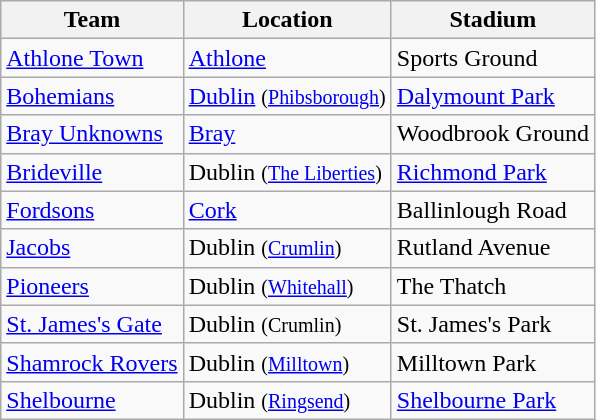<table class="wikitable sortable">
<tr>
<th>Team</th>
<th>Location</th>
<th>Stadium</th>
</tr>
<tr>
<td><a href='#'>Athlone Town</a></td>
<td><a href='#'>Athlone</a></td>
<td>Sports Ground</td>
</tr>
<tr>
<td><a href='#'>Bohemians</a></td>
<td><a href='#'>Dublin</a> <small>(<a href='#'>Phibsborough</a>)</small></td>
<td><a href='#'>Dalymount Park</a></td>
</tr>
<tr>
<td><a href='#'>Bray Unknowns</a></td>
<td><a href='#'>Bray</a></td>
<td>Woodbrook Ground</td>
</tr>
<tr>
<td><a href='#'>Brideville</a></td>
<td>Dublin <small>(<a href='#'>The Liberties</a>)</small></td>
<td><a href='#'>Richmond Park</a></td>
</tr>
<tr>
<td><a href='#'>Fordsons</a></td>
<td><a href='#'>Cork</a></td>
<td>Ballinlough Road</td>
</tr>
<tr>
<td><a href='#'>Jacobs</a></td>
<td>Dublin <small>(<a href='#'>Crumlin</a>)</small></td>
<td>Rutland Avenue</td>
</tr>
<tr>
<td><a href='#'>Pioneers</a></td>
<td>Dublin <small>(<a href='#'>Whitehall</a>)</small></td>
<td>The Thatch</td>
</tr>
<tr>
<td><a href='#'>St. James's Gate</a></td>
<td>Dublin <small>(Crumlin)</small></td>
<td>St. James's Park</td>
</tr>
<tr>
<td><a href='#'>Shamrock Rovers</a></td>
<td>Dublin <small>(<a href='#'>Milltown</a>)</small></td>
<td>Milltown Park </td>
</tr>
<tr>
<td><a href='#'>Shelbourne</a></td>
<td>Dublin <small>(<a href='#'>Ringsend</a>)</small></td>
<td><a href='#'>Shelbourne Park</a></td>
</tr>
</table>
